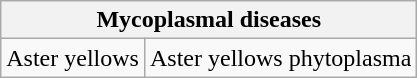<table class="wikitable">
<tr>
<th colspan=2><strong>Mycoplasmal diseases</strong><br></th>
</tr>
<tr>
<td>Aster yellows</td>
<td>Aster yellows phytoplasma</td>
</tr>
</table>
